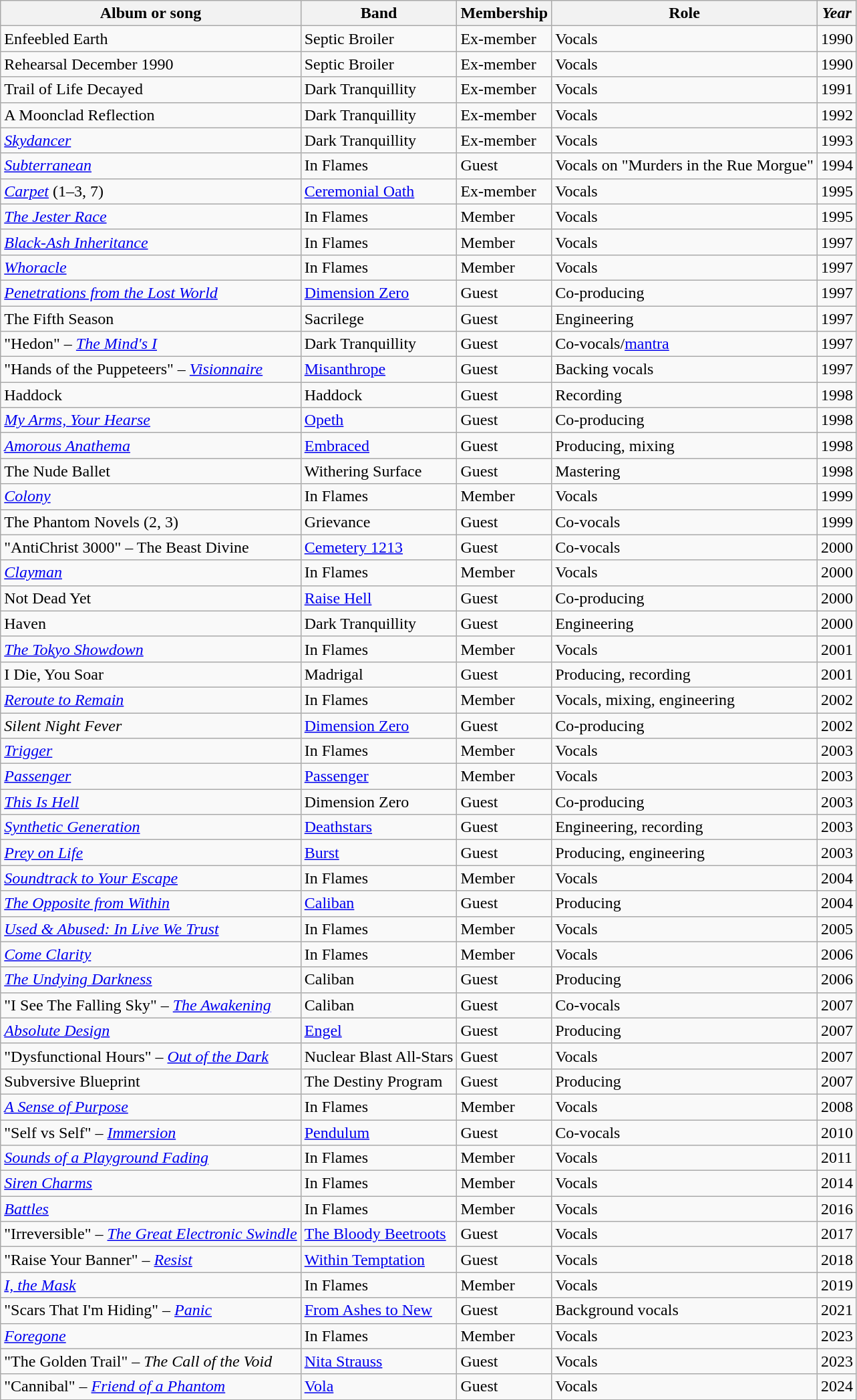<table class="wikitable sortable">
<tr>
<th>Album or song</th>
<th>Band</th>
<th>Membership</th>
<th>Role</th>
<th><em>Year</em></th>
</tr>
<tr>
<td>Enfeebled Earth</td>
<td>Septic Broiler</td>
<td>Ex-member</td>
<td>Vocals</td>
<td>1990</td>
</tr>
<tr>
<td>Rehearsal December 1990</td>
<td>Septic Broiler</td>
<td>Ex-member</td>
<td>Vocals</td>
<td>1990</td>
</tr>
<tr>
<td>Trail of Life Decayed</td>
<td>Dark Tranquillity</td>
<td>Ex-member</td>
<td>Vocals</td>
<td>1991</td>
</tr>
<tr>
<td>A Moonclad Reflection</td>
<td>Dark Tranquillity</td>
<td>Ex-member</td>
<td>Vocals</td>
<td>1992</td>
</tr>
<tr>
<td><em><a href='#'>Skydancer</a></em></td>
<td>Dark Tranquillity</td>
<td>Ex-member</td>
<td>Vocals</td>
<td>1993</td>
</tr>
<tr>
<td><em><a href='#'>Subterranean</a></em></td>
<td>In Flames</td>
<td>Guest</td>
<td>Vocals on "Murders in the Rue Morgue"</td>
<td>1994</td>
</tr>
<tr>
<td><em><a href='#'>Carpet</a></em> (1–3, 7)</td>
<td><a href='#'>Ceremonial Oath</a></td>
<td>Ex-member</td>
<td>Vocals</td>
<td>1995</td>
</tr>
<tr>
<td><em><a href='#'>The Jester Race</a></em></td>
<td>In Flames</td>
<td>Member</td>
<td>Vocals</td>
<td>1995</td>
</tr>
<tr>
<td><em><a href='#'>Black-Ash Inheritance</a></em></td>
<td>In Flames</td>
<td>Member</td>
<td>Vocals</td>
<td>1997</td>
</tr>
<tr>
<td><em><a href='#'>Whoracle</a></em></td>
<td>In Flames</td>
<td>Member</td>
<td>Vocals</td>
<td>1997</td>
</tr>
<tr>
<td><em><a href='#'>Penetrations from the Lost World</a></em></td>
<td><a href='#'>Dimension Zero</a></td>
<td>Guest</td>
<td>Co-producing</td>
<td>1997</td>
</tr>
<tr>
<td>The Fifth Season</td>
<td>Sacrilege</td>
<td>Guest</td>
<td>Engineering</td>
<td>1997</td>
</tr>
<tr>
<td>"Hedon" – <em><a href='#'>The Mind's I</a></em></td>
<td>Dark Tranquillity</td>
<td>Guest</td>
<td>Co-vocals/<a href='#'>mantra</a></td>
<td>1997</td>
</tr>
<tr>
<td>"Hands of the Puppeteers" – <em><a href='#'>Visionnaire</a></em></td>
<td><a href='#'>Misanthrope</a></td>
<td>Guest</td>
<td>Backing vocals</td>
<td>1997</td>
</tr>
<tr>
<td>Haddock</td>
<td>Haddock</td>
<td>Guest</td>
<td>Recording</td>
<td>1998</td>
</tr>
<tr>
<td><em><a href='#'>My Arms, Your Hearse</a></em></td>
<td><a href='#'>Opeth</a></td>
<td>Guest</td>
<td>Co-producing</td>
<td>1998</td>
</tr>
<tr>
<td><em><a href='#'>Amorous Anathema</a></em></td>
<td><a href='#'>Embraced</a></td>
<td>Guest</td>
<td>Producing, mixing</td>
<td>1998</td>
</tr>
<tr>
<td>The Nude Ballet</td>
<td>Withering Surface</td>
<td>Guest</td>
<td>Mastering</td>
<td>1998</td>
</tr>
<tr>
<td><em><a href='#'>Colony</a></em></td>
<td>In Flames</td>
<td>Member</td>
<td>Vocals</td>
<td>1999</td>
</tr>
<tr>
<td>The Phantom Novels (2, 3)</td>
<td>Grievance</td>
<td>Guest</td>
<td>Co-vocals</td>
<td>1999</td>
</tr>
<tr>
<td>"AntiChrist 3000" – The Beast Divine</td>
<td><a href='#'>Cemetery 1213</a></td>
<td>Guest</td>
<td>Co-vocals</td>
<td>2000</td>
</tr>
<tr>
<td><em><a href='#'>Clayman</a></em></td>
<td>In Flames</td>
<td>Member</td>
<td>Vocals</td>
<td>2000</td>
</tr>
<tr>
<td>Not Dead Yet</td>
<td><a href='#'>Raise Hell</a></td>
<td>Guest</td>
<td>Co-producing</td>
<td>2000</td>
</tr>
<tr>
<td>Haven</td>
<td>Dark Tranquillity</td>
<td>Guest</td>
<td>Engineering</td>
<td>2000</td>
</tr>
<tr>
<td><em><a href='#'>The Tokyo Showdown</a></em></td>
<td>In Flames</td>
<td>Member</td>
<td>Vocals</td>
<td>2001</td>
</tr>
<tr>
<td>I Die, You Soar</td>
<td>Madrigal</td>
<td>Guest</td>
<td>Producing, recording</td>
<td>2001</td>
</tr>
<tr>
<td><em><a href='#'>Reroute to Remain</a></em></td>
<td>In Flames</td>
<td>Member</td>
<td>Vocals, mixing, engineering</td>
<td>2002</td>
</tr>
<tr>
<td><em>Silent Night Fever</em></td>
<td><a href='#'>Dimension Zero</a></td>
<td>Guest</td>
<td>Co-producing</td>
<td>2002</td>
</tr>
<tr>
<td><em><a href='#'>Trigger</a></em></td>
<td>In Flames</td>
<td>Member</td>
<td>Vocals</td>
<td>2003</td>
</tr>
<tr>
<td><em><a href='#'>Passenger</a></em></td>
<td><a href='#'>Passenger</a></td>
<td>Member</td>
<td>Vocals</td>
<td>2003</td>
</tr>
<tr>
<td><em><a href='#'>This Is Hell</a></em></td>
<td>Dimension Zero</td>
<td>Guest</td>
<td>Co-producing</td>
<td>2003</td>
</tr>
<tr>
<td><em><a href='#'>Synthetic Generation</a></em></td>
<td><a href='#'>Deathstars</a></td>
<td>Guest</td>
<td>Engineering, recording</td>
<td>2003</td>
</tr>
<tr>
<td><em><a href='#'>Prey on Life</a></em></td>
<td><a href='#'>Burst</a></td>
<td>Guest</td>
<td>Producing, engineering</td>
<td>2003</td>
</tr>
<tr>
<td><em><a href='#'>Soundtrack to Your Escape</a></em></td>
<td>In Flames</td>
<td>Member</td>
<td>Vocals</td>
<td>2004</td>
</tr>
<tr>
<td><em><a href='#'>The Opposite from Within</a></em></td>
<td><a href='#'>Caliban</a></td>
<td>Guest</td>
<td>Producing</td>
<td>2004</td>
</tr>
<tr>
<td><em><a href='#'>Used & Abused: In Live We Trust</a></em></td>
<td>In Flames</td>
<td>Member</td>
<td>Vocals</td>
<td>2005</td>
</tr>
<tr>
<td><em><a href='#'>Come Clarity</a></em></td>
<td>In Flames</td>
<td>Member</td>
<td>Vocals</td>
<td>2006</td>
</tr>
<tr>
<td><em><a href='#'>The Undying Darkness</a></em></td>
<td>Caliban</td>
<td>Guest</td>
<td>Producing</td>
<td>2006</td>
</tr>
<tr>
<td>"I See The Falling Sky" – <em><a href='#'>The Awakening</a></em></td>
<td>Caliban</td>
<td>Guest</td>
<td>Co-vocals</td>
<td>2007</td>
</tr>
<tr>
<td><em><a href='#'>Absolute Design</a></em></td>
<td><a href='#'>Engel</a></td>
<td>Guest</td>
<td>Producing</td>
<td>2007</td>
</tr>
<tr>
<td>"Dysfunctional Hours" – <em><a href='#'>Out of the Dark</a></em></td>
<td>Nuclear Blast All-Stars</td>
<td>Guest</td>
<td>Vocals</td>
<td>2007</td>
</tr>
<tr>
<td>Subversive Blueprint</td>
<td>The Destiny Program</td>
<td>Guest</td>
<td>Producing</td>
<td>2007</td>
</tr>
<tr>
<td><em><a href='#'>A Sense of Purpose</a></em></td>
<td>In Flames</td>
<td>Member</td>
<td>Vocals</td>
<td>2008</td>
</tr>
<tr>
<td>"Self vs Self" – <em><a href='#'>Immersion</a></em></td>
<td><a href='#'>Pendulum</a></td>
<td>Guest</td>
<td>Co-vocals</td>
<td>2010</td>
</tr>
<tr>
<td><em><a href='#'>Sounds of a Playground Fading</a></em></td>
<td>In Flames</td>
<td>Member</td>
<td>Vocals</td>
<td>2011</td>
</tr>
<tr>
<td><em><a href='#'>Siren Charms</a></em></td>
<td>In Flames</td>
<td>Member</td>
<td>Vocals</td>
<td>2014</td>
</tr>
<tr>
<td><em><a href='#'>Battles</a></em></td>
<td>In Flames</td>
<td>Member</td>
<td>Vocals</td>
<td>2016</td>
</tr>
<tr>
<td>"Irreversible" – <em><a href='#'>The Great Electronic Swindle</a></em></td>
<td><a href='#'>The Bloody Beetroots</a></td>
<td>Guest</td>
<td>Vocals</td>
<td>2017</td>
</tr>
<tr>
<td>"Raise Your Banner" – <em><a href='#'>Resist</a></em></td>
<td><a href='#'>Within Temptation</a></td>
<td>Guest</td>
<td>Vocals</td>
<td>2018</td>
</tr>
<tr>
<td><em><a href='#'>I, the Mask</a></em></td>
<td>In Flames</td>
<td>Member</td>
<td>Vocals</td>
<td>2019</td>
</tr>
<tr>
<td>"Scars That I'm Hiding" – <em><a href='#'>Panic</a></em></td>
<td><a href='#'>From Ashes to New</a></td>
<td>Guest</td>
<td>Background vocals</td>
<td>2021</td>
</tr>
<tr>
<td><em><a href='#'>Foregone</a></em></td>
<td>In Flames</td>
<td>Member</td>
<td>Vocals</td>
<td>2023</td>
</tr>
<tr>
<td>"The Golden Trail" – <em>The Call of the Void</em></td>
<td><a href='#'>Nita Strauss</a></td>
<td>Guest</td>
<td>Vocals</td>
<td>2023</td>
</tr>
<tr>
<td>"Cannibal" – <em><a href='#'>Friend of a Phantom</a></em></td>
<td><a href='#'>Vola</a></td>
<td>Guest</td>
<td>Vocals</td>
<td>2024</td>
</tr>
<tr>
</tr>
</table>
